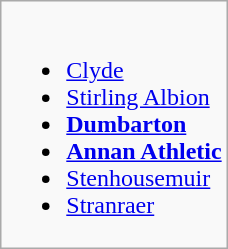<table class="wikitable">
<tr>
<td valign="top"><br><ul><li><a href='#'>Clyde</a></li><li><a href='#'>Stirling Albion</a></li><li><strong><a href='#'>Dumbarton</a></strong></li><li><strong><a href='#'>Annan Athletic</a></strong></li><li><a href='#'>Stenhousemuir</a></li><li><a href='#'>Stranraer</a></li></ul></td>
</tr>
</table>
